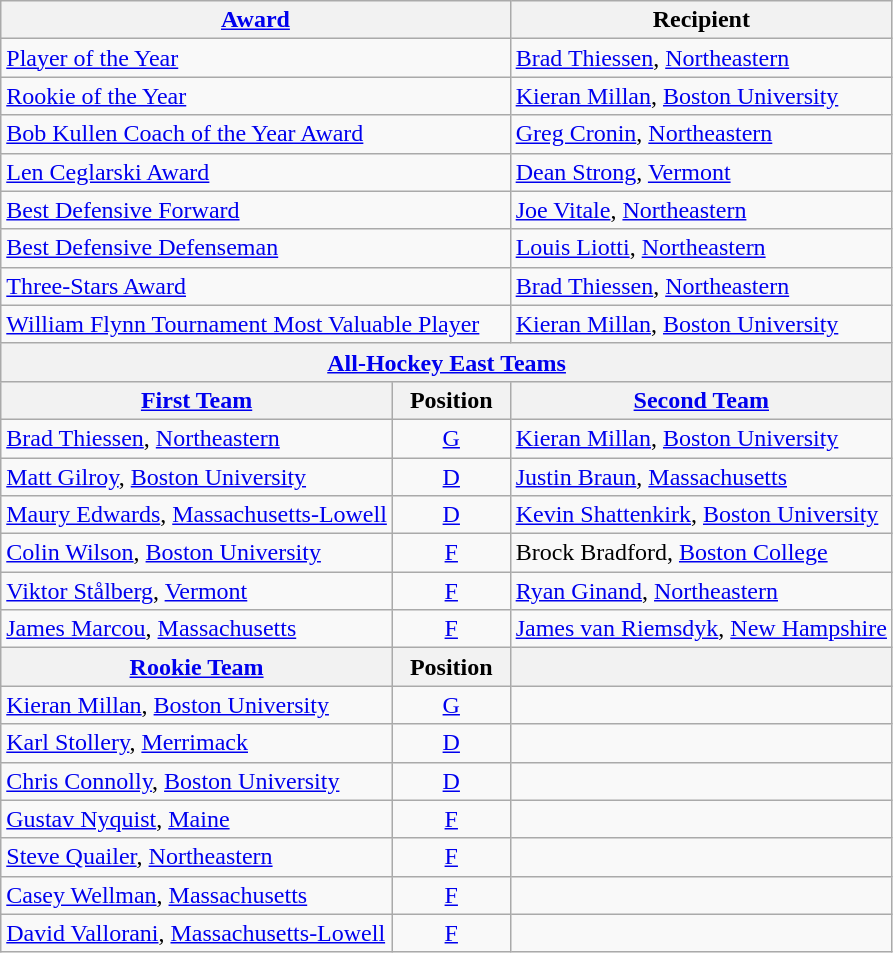<table class="wikitable">
<tr>
<th colspan=2><a href='#'>Award</a></th>
<th>Recipient</th>
</tr>
<tr>
<td colspan=2><a href='#'>Player of the Year</a></td>
<td><a href='#'>Brad Thiessen</a>, <a href='#'>Northeastern</a></td>
</tr>
<tr>
<td colspan=2><a href='#'>Rookie of the Year</a></td>
<td><a href='#'>Kieran Millan</a>, <a href='#'>Boston University</a></td>
</tr>
<tr>
<td colspan=2><a href='#'>Bob Kullen Coach of the Year Award</a></td>
<td><a href='#'>Greg Cronin</a>, <a href='#'>Northeastern</a></td>
</tr>
<tr>
<td colspan=2><a href='#'>Len Ceglarski Award</a></td>
<td><a href='#'>Dean Strong</a>, <a href='#'>Vermont</a></td>
</tr>
<tr>
<td colspan=2><a href='#'>Best Defensive Forward</a></td>
<td><a href='#'>Joe Vitale</a>, <a href='#'>Northeastern</a></td>
</tr>
<tr>
<td colspan=2><a href='#'>Best Defensive Defenseman</a></td>
<td><a href='#'>Louis Liotti</a>, <a href='#'>Northeastern</a></td>
</tr>
<tr>
<td colspan=2><a href='#'>Three-Stars Award</a></td>
<td><a href='#'>Brad Thiessen</a>, <a href='#'>Northeastern</a></td>
</tr>
<tr>
<td colspan=2><a href='#'>William Flynn Tournament Most Valuable Player</a></td>
<td><a href='#'>Kieran Millan</a>, <a href='#'>Boston University</a></td>
</tr>
<tr>
<th colspan=3><a href='#'>All-Hockey East Teams</a></th>
</tr>
<tr>
<th><a href='#'>First Team</a></th>
<th>  Position  </th>
<th><a href='#'>Second Team</a></th>
</tr>
<tr>
<td><a href='#'>Brad Thiessen</a>, <a href='#'>Northeastern</a></td>
<td align=center><a href='#'>G</a></td>
<td><a href='#'>Kieran Millan</a>, <a href='#'>Boston University</a></td>
</tr>
<tr>
<td><a href='#'>Matt Gilroy</a>, <a href='#'>Boston University</a></td>
<td align=center><a href='#'>D</a></td>
<td><a href='#'>Justin Braun</a>, <a href='#'>Massachusetts</a></td>
</tr>
<tr>
<td><a href='#'>Maury Edwards</a>, <a href='#'>Massachusetts-Lowell</a></td>
<td align=center><a href='#'>D</a></td>
<td><a href='#'>Kevin Shattenkirk</a>, <a href='#'>Boston University</a></td>
</tr>
<tr>
<td><a href='#'>Colin Wilson</a>, <a href='#'>Boston University</a></td>
<td align=center><a href='#'>F</a></td>
<td>Brock Bradford, <a href='#'>Boston College</a></td>
</tr>
<tr>
<td><a href='#'>Viktor Stålberg</a>, <a href='#'>Vermont</a></td>
<td align=center><a href='#'>F</a></td>
<td><a href='#'>Ryan Ginand</a>, <a href='#'>Northeastern</a></td>
</tr>
<tr>
<td><a href='#'>James Marcou</a>, <a href='#'>Massachusetts</a></td>
<td align=center><a href='#'>F</a></td>
<td><a href='#'>James van Riemsdyk</a>, <a href='#'>New Hampshire</a></td>
</tr>
<tr>
<th><a href='#'>Rookie Team</a></th>
<th>  Position  </th>
<th></th>
</tr>
<tr>
<td><a href='#'>Kieran Millan</a>, <a href='#'>Boston University</a></td>
<td align=center><a href='#'>G</a></td>
<td></td>
</tr>
<tr>
<td><a href='#'>Karl Stollery</a>, <a href='#'>Merrimack</a></td>
<td align=center><a href='#'>D</a></td>
<td></td>
</tr>
<tr>
<td><a href='#'>Chris Connolly</a>, <a href='#'>Boston University</a></td>
<td align=center><a href='#'>D</a></td>
<td></td>
</tr>
<tr>
<td><a href='#'>Gustav Nyquist</a>, <a href='#'>Maine</a></td>
<td align=center><a href='#'>F</a></td>
<td></td>
</tr>
<tr>
<td><a href='#'>Steve Quailer</a>, <a href='#'>Northeastern</a></td>
<td align=center><a href='#'>F</a></td>
<td></td>
</tr>
<tr>
<td><a href='#'>Casey Wellman</a>, <a href='#'>Massachusetts</a></td>
<td align=center><a href='#'>F</a></td>
<td></td>
</tr>
<tr>
<td><a href='#'>David Vallorani</a>, <a href='#'>Massachusetts-Lowell</a></td>
<td align=center><a href='#'>F</a></td>
<td></td>
</tr>
</table>
